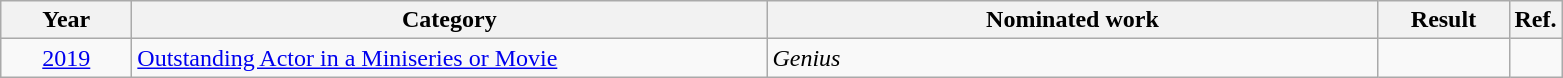<table class=wikitable>
<tr>
<th scope="col" style="width:5em;">Year</th>
<th scope="col" style="width:26em;">Category</th>
<th scope="col" style="width:25em;">Nominated work</th>
<th scope="col" style="width:5em;">Result</th>
<th>Ref.</th>
</tr>
<tr>
<td style="text-align:center;"><a href='#'>2019</a></td>
<td><a href='#'>Outstanding Actor in a Miniseries or Movie</a></td>
<td><em>Genius</em></td>
<td></td>
<td style="text-align:center;"></td>
</tr>
</table>
